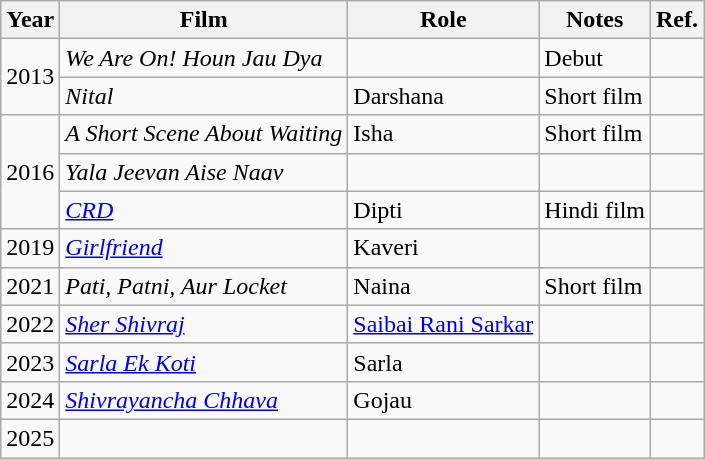<table class="wikitable sortable">
<tr>
<th>Year</th>
<th>Film</th>
<th>Role</th>
<th>Notes</th>
<th>Ref.</th>
</tr>
<tr>
<td rowspan="2">2013</td>
<td><em>We Are On! Houn Jau Dya</em></td>
<td></td>
<td>Debut</td>
<td></td>
</tr>
<tr>
<td><em>Nital</em></td>
<td>Darshana</td>
<td>Short film</td>
<td></td>
</tr>
<tr>
<td rowspan="3">2016</td>
<td><em>A Short Scene About Waiting</em></td>
<td>Isha</td>
<td>Short film</td>
<td></td>
</tr>
<tr>
<td><em>Yala Jeevan Aise Naav</em></td>
<td></td>
<td></td>
<td></td>
</tr>
<tr>
<td><em><a href='#'>CRD</a></em></td>
<td>Dipti</td>
<td>Hindi film</td>
<td></td>
</tr>
<tr>
<td>2019</td>
<td><em><a href='#'>Girlfriend</a></em></td>
<td>Kaveri</td>
<td></td>
<td></td>
</tr>
<tr>
<td>2021</td>
<td><em>Pati, Patni, Aur Locket</em></td>
<td>Naina</td>
<td>Short film</td>
<td></td>
</tr>
<tr>
<td>2022</td>
<td><em><a href='#'>Sher Shivraj</a></em></td>
<td><a href='#'>Saibai Rani Sarkar</a></td>
<td></td>
<td></td>
</tr>
<tr>
<td>2023</td>
<td><em><a href='#'>Sarla Ek Koti</a></em></td>
<td>Sarla</td>
<td></td>
<td></td>
</tr>
<tr>
<td>2024</td>
<td><em><a href='#'>Shivrayancha Chhava</a></em></td>
<td>Gojau</td>
<td></td>
<td></td>
</tr>
<tr>
<td>2025</td>
<td></td>
<td></td>
<td></td>
<td></td>
</tr>
</table>
